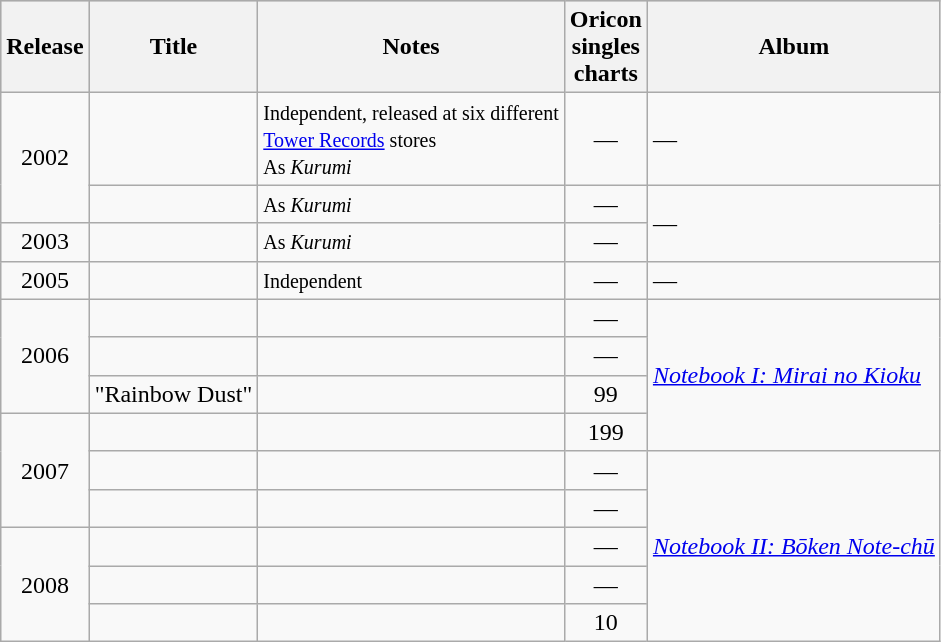<table class="wikitable" style="text-align:center">
<tr bgcolor="#CCCCCC">
<th rowspan="1">Release</th>
<th rowspan="1">Title</th>
<th rowspan="1">Notes</th>
<th colspan="1">Oricon<br>singles<br>charts</th>
<th rowspan="1">Album</th>
</tr>
<tr>
<td rowspan="2">2002</td>
<td align="left"></td>
<td align="left"><small>Independent, released at six different<br><a href='#'>Tower Records</a> stores <br>As <em>Kurumi</em></small></td>
<td>—</td>
<td align="left" rowspan="1">—</td>
</tr>
<tr>
<td align="left"></td>
<td align="left"><small>As <em>Kurumi</em></small></td>
<td>—</td>
<td align="left" rowspan="2">—</td>
</tr>
<tr>
<td rowspan="1">2003</td>
<td align="left"></td>
<td align="left"><small>As <em>Kurumi</em></small></td>
<td>—</td>
</tr>
<tr>
<td rowspan="1">2005</td>
<td align="left"></td>
<td align="left"><small>Independent</small></td>
<td>—</td>
<td align="left" rowspan="1">—</td>
</tr>
<tr>
<td rowspan="3">2006</td>
<td align="left"></td>
<td align="left"></td>
<td>—</td>
<td align="left" rowspan="4"><em><a href='#'>Notebook I: Mirai no Kioku</a></em></td>
</tr>
<tr>
<td align="left"></td>
<td align="left"></td>
<td>—</td>
</tr>
<tr>
<td align="left">"Rainbow Dust"</td>
<td align="left"></td>
<td>99</td>
</tr>
<tr>
<td rowspan="3">2007</td>
<td align="left"></td>
<td align="left"></td>
<td>199</td>
</tr>
<tr>
<td align="left"></td>
<td align="left"></td>
<td>—</td>
<td align="left" rowspan="5"><em><a href='#'>Notebook II: Bōken Note-chū</a></em></td>
</tr>
<tr>
<td align="left"></td>
<td align="left"></td>
<td>—</td>
</tr>
<tr>
<td rowspan="3">2008</td>
<td align="left"></td>
<td align="left"></td>
<td>—</td>
</tr>
<tr>
<td align="left"></td>
<td align="left"></td>
<td>—</td>
</tr>
<tr>
<td align="left"></td>
<td align="left"></td>
<td>10</td>
</tr>
</table>
